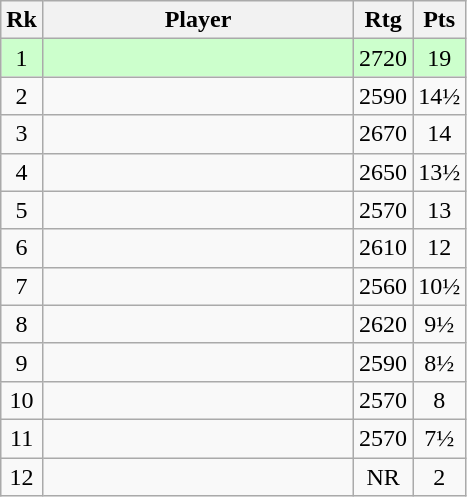<table class="wikitable" style="text-align:center">
<tr>
<th style="width:20px" abbr="Rank">Rk</th>
<th style="width:200px">Player</th>
<th style="width:20px" abbr="Elo rating">Rtg</th>
<th style="width:20px" abbr="Points">Pts</th>
</tr>
<tr style="background:#cfc">
<td>1</td>
<td style="text-align:left"></td>
<td>2720</td>
<td>19</td>
</tr>
<tr style="background:#f9f9f9">
<td>2</td>
<td style="text-align:left"></td>
<td>2590</td>
<td>14½</td>
</tr>
<tr style="background:#f9f9f9">
<td>3</td>
<td style="text-align:left"></td>
<td>2670</td>
<td>14</td>
</tr>
<tr style="background:#f9f9f9">
<td>4</td>
<td style="text-align:left"></td>
<td>2650</td>
<td>13½</td>
</tr>
<tr style="background:#f9f9f9">
<td>5</td>
<td style="text-align:left"></td>
<td>2570</td>
<td>13</td>
</tr>
<tr style="background:#f9f9f9">
<td>6</td>
<td style="text-align:left"></td>
<td>2610</td>
<td>12</td>
</tr>
<tr style="background:#f9f9f9">
<td>7</td>
<td style="text-align:left"></td>
<td>2560</td>
<td>10½</td>
</tr>
<tr style="background:#f9f9f9">
<td>8</td>
<td style="text-align:left"></td>
<td>2620</td>
<td>9½</td>
</tr>
<tr style="background:#f9f9f9">
<td>9</td>
<td style="text-align:left"></td>
<td>2590</td>
<td>8½</td>
</tr>
<tr style="background:#f9f9f9">
<td>10</td>
<td style="text-align:left"></td>
<td>2570</td>
<td>8</td>
</tr>
<tr style="background:#f9f9f9">
<td>11</td>
<td style="text-align:left"></td>
<td>2570</td>
<td>7½</td>
</tr>
<tr style="background:#f9f9f9">
<td>12</td>
<td style="text-align:left"></td>
<td>NR</td>
<td>2</td>
</tr>
</table>
